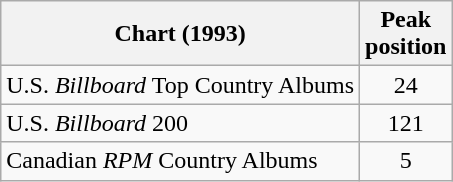<table class="wikitable">
<tr>
<th>Chart (1993)</th>
<th>Peak<br>position</th>
</tr>
<tr>
<td>U.S. <em>Billboard</em> Top Country Albums</td>
<td align="center">24</td>
</tr>
<tr>
<td>U.S. <em>Billboard</em> 200</td>
<td align="center">121</td>
</tr>
<tr>
<td>Canadian <em>RPM</em> Country Albums</td>
<td align="center">5</td>
</tr>
</table>
